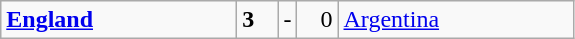<table class="wikitable">
<tr>
<td width=150> <strong><a href='#'>England</a></strong></td>
<td style="width:20px; text-align:left;"><strong>3</strong></td>
<td>-</td>
<td style="width:20px; text-align:right;">0</td>
<td width=150> <a href='#'>Argentina</a></td>
</tr>
</table>
